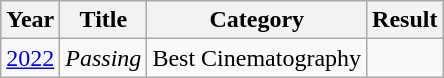<table class="wikitable">
<tr>
<th>Year</th>
<th>Title</th>
<th>Category</th>
<th>Result</th>
</tr>
<tr>
<td><a href='#'>2022</a></td>
<td><em>Passing</em></td>
<td>Best Cinematography</td>
<td></td>
</tr>
</table>
